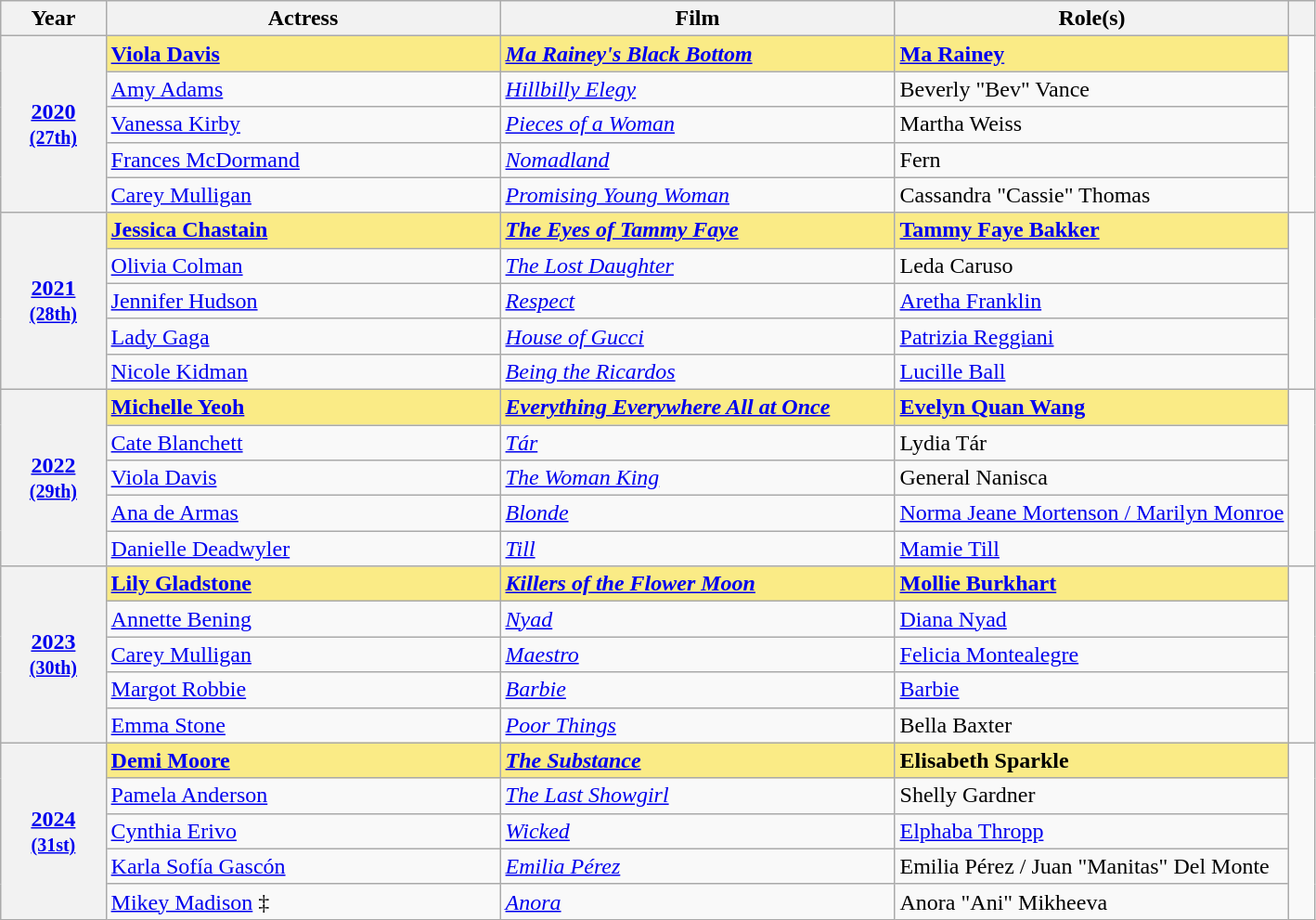<table class="wikitable sortable" style="text-align:left;">
<tr>
<th scope="col" style="width:8%;">Year</th>
<th scope="col" style="width:30%;">Actress</th>
<th scope="col" style="width:30%;">Film</th>
<th scope="col" style="width:30%;">Role(s)</th>
<th><strong></strong></th>
</tr>
<tr>
<th rowspan="5" scope="row" style="text-align:center"><a href='#'>2020</a><br><small><a href='#'>(27th)</a></small></th>
<td style="background:#FAEB86;"><strong><a href='#'>Viola Davis</a></strong></td>
<td style="background:#FAEB86;"><strong><em><a href='#'>Ma Rainey's Black Bottom</a></em></strong></td>
<td style="background:#FAEB86;"><strong><a href='#'>Ma Rainey</a></strong></td>
<td rowspan=5></td>
</tr>
<tr>
<td><a href='#'>Amy Adams</a></td>
<td><em><a href='#'>Hillbilly Elegy</a></em></td>
<td>Beverly "Bev" Vance</td>
</tr>
<tr>
<td><a href='#'>Vanessa Kirby</a></td>
<td><em><a href='#'>Pieces of a Woman</a></em></td>
<td>Martha Weiss</td>
</tr>
<tr>
<td><a href='#'>Frances McDormand</a> </td>
<td><em><a href='#'>Nomadland</a></em></td>
<td>Fern</td>
</tr>
<tr>
<td><a href='#'>Carey Mulligan</a></td>
<td><em><a href='#'>Promising Young Woman</a></em></td>
<td>Cassandra "Cassie" Thomas</td>
</tr>
<tr>
<th rowspan="5" scope="row" style="text-align:center"><a href='#'>2021</a><br><small><a href='#'>(28th)</a></small></th>
<td style="background:#FAEB86;"><strong><a href='#'>Jessica Chastain</a> </strong></td>
<td style="background:#FAEB86;"><strong><em><a href='#'>The Eyes of Tammy Faye</a></em></strong></td>
<td style="background:#FAEB86;"><strong><a href='#'>Tammy Faye Bakker</a></strong></td>
<td rowspan=5></td>
</tr>
<tr>
<td><a href='#'>Olivia Colman</a></td>
<td><em><a href='#'>The Lost Daughter</a></em></td>
<td>Leda Caruso</td>
</tr>
<tr>
<td><a href='#'>Jennifer Hudson</a></td>
<td><em><a href='#'>Respect</a></em></td>
<td><a href='#'>Aretha Franklin</a></td>
</tr>
<tr>
<td><a href='#'>Lady Gaga</a></td>
<td><em><a href='#'>House of Gucci</a></em></td>
<td><a href='#'>Patrizia Reggiani</a></td>
</tr>
<tr>
<td><a href='#'>Nicole Kidman</a></td>
<td><em><a href='#'>Being the Ricardos</a></em></td>
<td><a href='#'>Lucille Ball</a></td>
</tr>
<tr>
<th rowspan="5" scope="row" style="text-align:center"><a href='#'>2022</a><br><small><a href='#'>(29th)</a></small></th>
<td style="background:#FAEB86;"><strong><a href='#'>Michelle Yeoh</a> </strong></td>
<td style="background:#FAEB86;"><strong><em><a href='#'>Everything Everywhere All at Once</a></em></strong></td>
<td style="background:#FAEB86;"><strong><a href='#'>Evelyn Quan Wang</a></strong></td>
<td rowspan=5></td>
</tr>
<tr>
<td><a href='#'>Cate Blanchett</a></td>
<td><em><a href='#'>Tár</a></em></td>
<td>Lydia Tár</td>
</tr>
<tr>
<td><a href='#'>Viola Davis</a></td>
<td><em><a href='#'>The Woman King</a></em></td>
<td>General Nanisca</td>
</tr>
<tr>
<td><a href='#'>Ana de Armas</a></td>
<td><em><a href='#'>Blonde</a></em></td>
<td><a href='#'>Norma Jeane Mortenson / Marilyn Monroe</a></td>
</tr>
<tr>
<td><a href='#'>Danielle Deadwyler</a></td>
<td><em><a href='#'>Till</a></em></td>
<td><a href='#'>Mamie Till</a></td>
</tr>
<tr>
<th rowspan="5" scope="row" style="text-align:center"><a href='#'>2023</a><br><small><a href='#'>(30th)</a></small></th>
<td style="background:#FAEB86;"><strong><a href='#'>Lily Gladstone</a></strong></td>
<td style="background:#FAEB86;"><strong><em><a href='#'>Killers of the Flower Moon</a></em></strong></td>
<td style="background:#FAEB86;"><strong><a href='#'>Mollie Burkhart</a></strong></td>
<td rowspan=5></td>
</tr>
<tr>
<td><a href='#'>Annette Bening</a></td>
<td><em><a href='#'>Nyad</a></em></td>
<td><a href='#'>Diana Nyad</a></td>
</tr>
<tr>
<td><a href='#'>Carey Mulligan</a></td>
<td><em><a href='#'>Maestro</a></em></td>
<td><a href='#'>Felicia Montealegre</a></td>
</tr>
<tr>
<td><a href='#'>Margot Robbie</a></td>
<td><em><a href='#'>Barbie</a></em></td>
<td><a href='#'>Barbie</a></td>
</tr>
<tr>
<td><a href='#'>Emma Stone</a> </td>
<td><em><a href='#'>Poor Things</a></em></td>
<td>Bella Baxter</td>
</tr>
<tr>
<th rowspan="5" scope="row" style="text-align:center"><a href='#'>2024</a><br><small><a href='#'>(31st)</a></small></th>
<td style="background:#FAEB86;"><strong><a href='#'>Demi Moore</a></strong></td>
<td style="background:#FAEB86;"><strong><em><a href='#'>The Substance</a></em></strong></td>
<td style="background:#FAEB86;"><strong>Elisabeth Sparkle</strong></td>
<td rowspan=5></td>
</tr>
<tr>
<td><a href='#'>Pamela Anderson</a></td>
<td><em><a href='#'>The Last Showgirl</a></em></td>
<td>Shelly Gardner</td>
</tr>
<tr>
<td><a href='#'>Cynthia Erivo</a></td>
<td><em><a href='#'>Wicked</a></em></td>
<td><a href='#'>Elphaba Thropp</a></td>
</tr>
<tr>
<td><a href='#'>Karla Sofía Gascón</a></td>
<td><em><a href='#'>Emilia Pérez</a></em></td>
<td>Emilia Pérez / Juan "Manitas" Del Monte</td>
</tr>
<tr>
<td><a href='#'>Mikey Madison</a> ‡</td>
<td><em><a href='#'>Anora</a></em></td>
<td>Anora "Ani" Mikheeva</td>
</tr>
</table>
